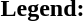<table class="toccolours" style="font-size:100%; white-space:nowrap;">
<tr>
<td><strong>Legend:</strong></td>
<td>      </td>
</tr>
<tr>
<td></td>
</tr>
<tr>
<td></td>
</tr>
</table>
